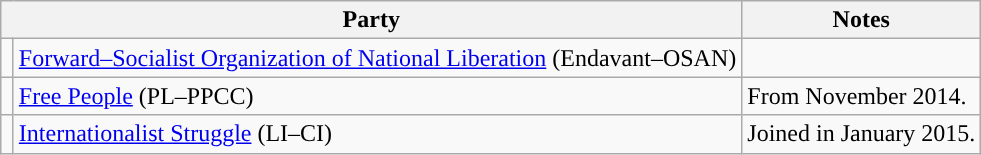<table class="wikitable" style="text-align:left; font-size:100%;">
<tr>
<th colspan="2">Party</th>
<th>Notes</th>
</tr>
<tr>
<td width="1"></td>
<td><a href='#'>Forward–Socialist Organization of National Liberation</a> (Endavant–OSAN)</td>
<td></td>
</tr>
<tr>
<td></td>
<td><a href='#'>Free People</a> (PL–PPCC)</td>
<td>From November 2014.</td>
</tr>
<tr>
<td></td>
<td><a href='#'>Internationalist Struggle</a> (LI–CI)</td>
<td>Joined in January 2015.</td>
</tr>
</table>
